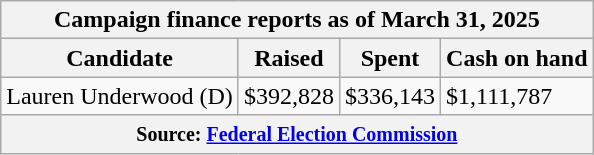<table class="wikitable sortable">
<tr>
<th colspan=4>Campaign finance reports as of March 31, 2025</th>
</tr>
<tr style="text-align:center;">
<th>Candidate</th>
<th>Raised</th>
<th>Spent</th>
<th>Cash on hand</th>
</tr>
<tr>
<td>Lauren Underwood (D)</td>
<td>$392,828</td>
<td>$336,143</td>
<td>$1,111,787</td>
</tr>
<tr>
<th colspan="4"><small>Source: <a href='#'>Federal Election Commission</a></small></th>
</tr>
</table>
